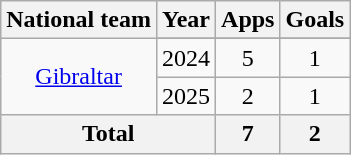<table class=wikitable style="text-align: center;">
<tr>
<th>National team</th>
<th>Year</th>
<th>Apps</th>
<th>Goals</th>
</tr>
<tr>
<td rowspan=3><a href='#'>Gibraltar</a></td>
</tr>
<tr>
<td>2024</td>
<td>5</td>
<td>1</td>
</tr>
<tr>
<td>2025</td>
<td>2</td>
<td>1</td>
</tr>
<tr>
<th colspan=2>Total</th>
<th>7</th>
<th>2</th>
</tr>
</table>
